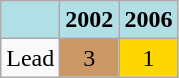<table class="wikitable" style="text-align: center;">
<tr>
<th style="background: #b0e0e6;"></th>
<th style="background: #b0e0e6;">2002</th>
<th style="background: #b0e0e6;">2006</th>
</tr>
<tr>
<td align="left">Lead</td>
<td style="background: #cc9966;">3</td>
<td style="background: gold;">1</td>
</tr>
</table>
